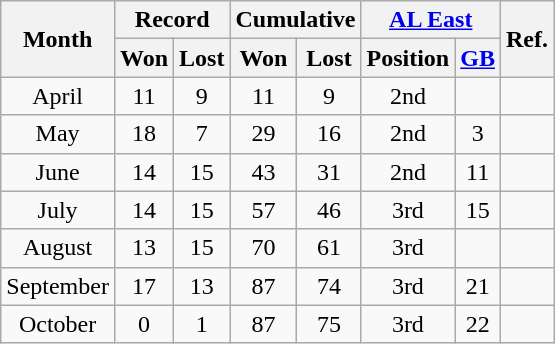<table class="wikitable" style="text-align:center;">
<tr>
<th rowspan=2>Month</th>
<th colspan=2>Record</th>
<th colspan=2>Cumulative</th>
<th colspan=2><a href='#'>AL East</a></th>
<th rowspan=2>Ref.</th>
</tr>
<tr>
<th>Won</th>
<th>Lost</th>
<th>Won</th>
<th>Lost</th>
<th>Position</th>
<th><a href='#'>GB</a></th>
</tr>
<tr>
<td>April</td>
<td>11</td>
<td>9</td>
<td>11</td>
<td>9</td>
<td>2nd</td>
<td></td>
<td></td>
</tr>
<tr>
<td>May</td>
<td>18</td>
<td>7</td>
<td>29</td>
<td>16</td>
<td>2nd</td>
<td>3</td>
<td></td>
</tr>
<tr>
<td>June</td>
<td>14</td>
<td>15</td>
<td>43</td>
<td>31</td>
<td>2nd</td>
<td>11</td>
<td></td>
</tr>
<tr>
<td>July</td>
<td>14</td>
<td>15</td>
<td>57</td>
<td>46</td>
<td>3rd</td>
<td>15</td>
<td></td>
</tr>
<tr>
<td>August</td>
<td>13</td>
<td>15</td>
<td>70</td>
<td>61</td>
<td>3rd</td>
<td></td>
<td></td>
</tr>
<tr>
<td>September</td>
<td>17</td>
<td>13</td>
<td>87</td>
<td>74</td>
<td>3rd</td>
<td>21</td>
<td></td>
</tr>
<tr>
<td>October</td>
<td>0</td>
<td>1</td>
<td>87</td>
<td>75</td>
<td>3rd</td>
<td>22</td>
<td></td>
</tr>
</table>
